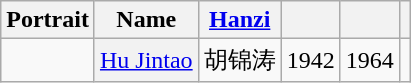<table class="wikitable unsortable" style=text-align:center>
<tr>
<th scope="col">Portrait</th>
<th scope="col">Name</th>
<th scope="col"><a href='#'>Hanzi</a></th>
<th scope="col"></th>
<th scope="col"></th>
<th scope=col class="unsortable"></th>
</tr>
<tr>
<td></td>
<th align="center" scope="row" style="font-weight:normal;"><a href='#'>Hu Jintao</a></th>
<td data-sort-value="18">胡锦涛</td>
<td>1942</td>
<td>1964</td>
<td></td>
</tr>
</table>
